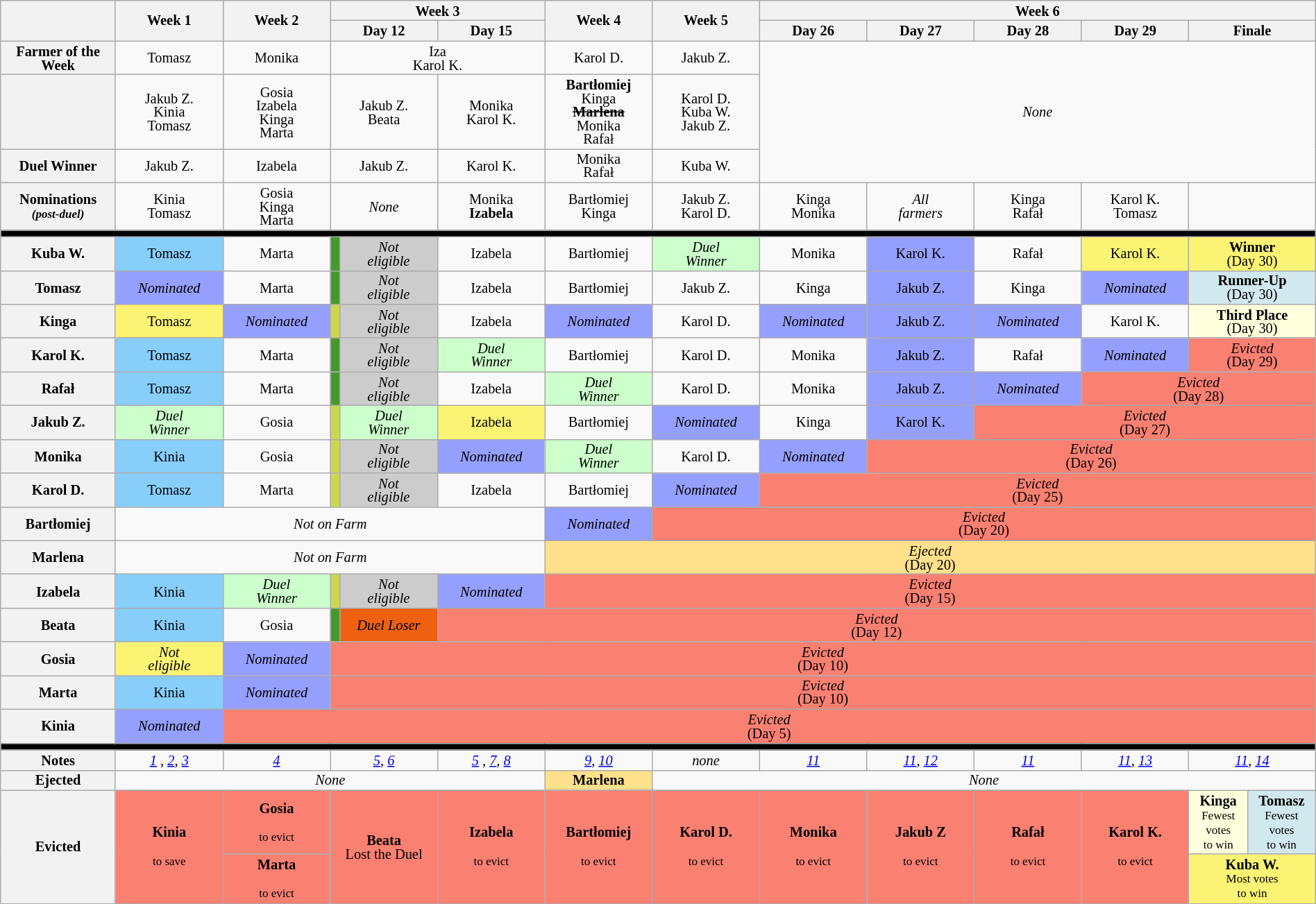<table class="wikitable" style="width:100%; text-align:center; font-size:85%; line-height:13px;">
<tr>
<th rowspan="2" style="width:6.08%"></th>
<th rowspan="2" style="width:5.87%">Week 1</th>
<th rowspan="2" style="width:5.87%">Week 2</th>
<th colspan="3" style="width:5.87%">Week 3</th>
<th rowspan="2" style="width:5.87%">Week 4</th>
<th rowspan="2" style="width:5.87%">Week 5</th>
<th colspan="6" style="width:5.87%">Week 6</th>
</tr>
<tr>
<th colspan="2" style="width:5.87%">Day 12</th>
<th style="width:5.87%">Day 15</th>
<th style="width:5.87%">Day 26</th>
<th style="width:5.87%">Day 27</th>
<th style="width:5.87%">Day 28</th>
<th style="width:5.87%">Day 29</th>
<th colspan="2" style="width:5.87%">Finale</th>
</tr>
<tr>
<th>Farmer of the Week</th>
<td>Tomasz</td>
<td>Monika</td>
<td colspan="3">Iza<br>Karol K.</td>
<td>Karol D.</td>
<td>Jakub Z.</td>
<td colspan="6" rowspan="3"><em>None</em></td>
</tr>
<tr>
<th></th>
<td>Jakub Z.<br>Kinia<br>Tomasz</td>
<td>Gosia<br>Izabela<br>Kinga<br>Marta</td>
<td colspan="2">Jakub Z.<br>Beata</td>
<td>Monika<br>Karol K.</td>
<td><strong>Bartłomiej</strong><br>Kinga<br><s><strong>Marlena</strong></s><br>Monika<br>Rafał</td>
<td>Karol D.<br>Kuba W.<br>Jakub Z.</td>
</tr>
<tr>
<th>Duel Winner</th>
<td>Jakub Z.</td>
<td>Izabela</td>
<td colspan="2">Jakub Z.</td>
<td>Karol K.</td>
<td>Monika<br>Rafał</td>
<td>Kuba W.</td>
</tr>
<tr>
<th>Nominations<br><small><em>(post-duel)</em></small></th>
<td>Kinia<br>Tomasz</td>
<td>Gosia<br>Kinga<br>Marta</td>
<td colspan="2"><em>None</em></td>
<td>Monika<br><strong>Izabela</strong></td>
<td>Bartłomiej<br>Kinga</td>
<td>Jakub Z.<br>Karol D.</td>
<td>Kinga<br>Monika</td>
<td><em>All<br>farmers</em></td>
<td>Kinga<br>Rafał</td>
<td>Karol K.<br>Tomasz</td>
<td colspan="2"></td>
</tr>
<tr>
<th colspan="14" style="background:#000"></th>
</tr>
<tr>
<th>Kuba W.</th>
<td style="background:#87CEFA">Tomasz</td>
<td>Marta</td>
<td style="background:#45992b"></td>
<td style="background:#ccc"><em>Not<br>eligible</em></td>
<td>Izabela</td>
<td>Bartłomiej</td>
<td style="background:#cfc"><em>Duel<br>Winner</em></td>
<td>Monika</td>
<td style="background:#959ffd">Karol K.</td>
<td>Rafał</td>
<td style="background:#FBF373">Karol K.</td>
<td colspan="2" style="background:#FBF373"><strong>Winner</strong><br>(Day 30)</td>
</tr>
<tr>
<th>Tomasz</th>
<td style="background:#959ffd"><em>Nominated</em></td>
<td>Marta</td>
<td style="background:#45992b"></td>
<td style="background:#ccc"><em>Not<br>eligible</em></td>
<td>Izabela</td>
<td>Bartłomiej</td>
<td>Jakub Z.</td>
<td>Kinga</td>
<td style="background:#959ffd">Jakub Z.</td>
<td>Kinga</td>
<td style="background:#959ffd"><em>Nominated</em></td>
<td colspan="2" style="background:#D1E8EF"><strong>Runner-Up</strong><br>(Day 30)</td>
</tr>
<tr>
<th>Kinga</th>
<td style="background:#FBF373">Tomasz</td>
<td style="background:#959ffd"><em>Nominated</em></td>
<td style="background:#c9d94e"></td>
<td style="background:#ccc"><em>Not<br>eligible</em></td>
<td>Izabela</td>
<td style="background:#959ffd"><em>Nominated</em></td>
<td>Karol D.</td>
<td style="background:#959ffd"><em>Nominated</em></td>
<td style="background:#959ffd">Jakub Z.</td>
<td style="background:#959ffd"><em>Nominated</em></td>
<td>Karol K.</td>
<td colspan="2" style="background:#ffffdd"><strong>Third Place</strong><br>(Day 30)</td>
</tr>
<tr>
<th>Karol K.</th>
<td style="background:#87CEFA">Tomasz</td>
<td>Marta</td>
<td style="background:#45992b"></td>
<td style="background:#ccc"><em>Not<br>eligible</em></td>
<td style="background:#cfc"><em>Duel<br>Winner</em></td>
<td>Bartłomiej</td>
<td>Karol D.</td>
<td>Monika</td>
<td style="background:#959ffd">Jakub Z.</td>
<td>Rafał</td>
<td style="background:#959ffd"><em>Nominated</em></td>
<td colspan="2" style="background:salmon"><em>Evicted</em><br>(Day 29)</td>
</tr>
<tr>
<th>Rafał</th>
<td style="background:#87CEFA">Tomasz</td>
<td>Marta</td>
<td style="background:#45992b"></td>
<td style="background:#ccc"><em>Not<br>eligible</em></td>
<td>Izabela</td>
<td style="background:#cfc"><em>Duel<br>Winner</em></td>
<td>Karol D.</td>
<td>Monika</td>
<td style="background:#959ffd">Jakub Z.</td>
<td style="background:#959ffd"><em>Nominated</em></td>
<td colspan="3" style="background:salmon"><em>Evicted</em><br>(Day 28)</td>
</tr>
<tr>
<th>Jakub Z.</th>
<td style="background:#cfc"><em>Duel<br>Winner</em></td>
<td>Gosia</td>
<td style="background:#c9d94e"></td>
<td style="background:#cfc"><em>Duel<br>Winner</em></td>
<td style="background:#FBF373">Izabela</td>
<td>Bartłomiej</td>
<td style="background:#959ffd"><em>Nominated</em></td>
<td>Kinga</td>
<td style="background:#959ffd">Karol K.</td>
<td colspan="4" style="background:salmon"><em>Evicted</em><br>(Day 27)</td>
</tr>
<tr>
<th>Monika</th>
<td style="background:#87CEFA">Kinia</td>
<td>Gosia</td>
<td style="background:#c9d94e"></td>
<td style="background:#ccc"><em>Not<br>eligible</em></td>
<td style="background:#959ffd"><em>Nominated</em></td>
<td style="background:#cfc"><em>Duel<br>Winner</em></td>
<td>Karol D.</td>
<td style="background:#959ffd"><em>Nominated</em></td>
<td colspan="5" style="background:salmon"><em>Evicted</em><br>(Day 26)</td>
</tr>
<tr>
<th>Karol D.</th>
<td style="background:#87CEFA">Tomasz</td>
<td>Marta</td>
<td style="background:#c9d94e"></td>
<td style="background:#ccc"><em>Not<br>eligible</em></td>
<td>Izabela</td>
<td>Bartłomiej</td>
<td style="background:#959ffd"><em>Nominated</em></td>
<td colspan="6" style="background:salmon"><em>Evicted</em><br>(Day 25)</td>
</tr>
<tr>
<th>Bartłomiej</th>
<td colspan="5"><em>Not on Farm</em></td>
<td style="background:#959ffd"><em>Nominated</em></td>
<td colspan="7" style="background:salmon"><em>Evicted</em><br>(Day 20)</td>
</tr>
<tr>
<th>Marlena</th>
<td colspan="5"><em>Not on Farm</em></td>
<td colspan="8" style="background:#ffe08b"><em>Ejected</em><br>(Day 20)</td>
</tr>
<tr>
<th>Izabela</th>
<td style="background:#87CEFA">Kinia</td>
<td style="background:#cfc"><em>Duel<br>Winner</em></td>
<td style="background:#c9d94e"></td>
<td style="background:#ccc"><em>Not<br>eligible</em></td>
<td style="background:#959ffd"><em>Nominated</em></td>
<td colspan="8" style="background:salmon"><em>Evicted</em><br>(Day 15)</td>
</tr>
<tr>
<th>Beata</th>
<td style="background:#87CEFA">Kinia</td>
<td>Gosia</td>
<td style="background:#45992b"></td>
<td style="background:#ed6111"><em>Duel Loser</em></td>
<td colspan="9" style="background:salmon"><em>Evicted</em><br>(Day 12)</td>
</tr>
<tr>
<th>Gosia</th>
<td style="background:#FBF373"><em>Not<br>eligible</em></td>
<td style="background:#959ffd"><em>Nominated</em></td>
<td colspan="11" style="background:salmon"><em>Evicted</em><br>(Day 10)</td>
</tr>
<tr>
<th>Marta</th>
<td style="background:#87CEFA">Kinia</td>
<td style="background:#959ffd"><em>Nominated</em></td>
<td colspan="11" style="background:salmon"><em>Evicted</em><br>(Day 10)</td>
</tr>
<tr>
<th>Kinia</th>
<td style="background:#959ffd"><em>Nominated</em></td>
<td colspan="12" style="background:salmon"><em>Evicted</em><br>(Day 5)</td>
</tr>
<tr>
<th colspan="14" style="background:#000"></th>
</tr>
<tr>
<th>Notes</th>
<td><em><a href='#'>1</a></em> , <em><a href='#'>2</a></em>, <em><a href='#'>3</a></em></td>
<td><em><a href='#'>4</a></em></td>
<td colspan="2"><em><a href='#'>5</a></em>, <em><a href='#'>6</a></em></td>
<td><em><a href='#'>5</a></em> , <em><a href='#'>7</a></em>, <em><a href='#'>8</a></em></td>
<td><em><a href='#'>9</a></em>, <em><a href='#'>10</a></em></td>
<td><em>none</em></td>
<td><em><a href='#'>11</a></em></td>
<td><em><a href='#'>11</a></em>, <em><a href='#'>12</a></em></td>
<td><em><a href='#'>11</a></em></td>
<td><em><a href='#'>11</a></em>, <em><a href='#'>13</a></em></td>
<td colspan="2"><em><a href='#'>11</a></em>, <em><a href='#'>14</a></em></td>
</tr>
<tr>
<th>Ejected</th>
<td colspan="5"><em>None</em></td>
<td style="background:#FFE08B"><strong>Marlena</strong></td>
<td colspan="7"><em>None</em></td>
</tr>
<tr>
<th rowspan="2">Evicted</th>
<td rowspan="2" style="background:#FA8072"><strong> Kinia </strong><br><small><br>to save</small></td>
<td style="background:#FA8072"><strong>Gosia </strong><br><small><br>to evict</small></td>
<td colspan="2" rowspan="2" style="background:#FA8072"><strong>Beata</strong><br>Lost the Duel</td>
<td rowspan="2" style="background:#FA8072"><strong>Izabela</strong> <br><small><br>to evict</small></td>
<td rowspan="2" style="background:#FA8072"><strong>Bartłomiej</strong><br><small><br>to evict</small></td>
<td rowspan="2" style="background:#FA8072"><strong> Karol D. </strong><br><small><br>to evict</small></td>
<td rowspan="2" style="background:#FA8072"><strong> Monika</strong><br><small><br>to evict</small></td>
<td rowspan="2" style="background:#FA8072"><strong>Jakub Z</strong><br><small><br>to evict</small></td>
<td rowspan="2" style="background:#FA8072"><strong>Rafał</strong><br><small><br>to evict</small></td>
<td rowspan="2" style="background:#FA8072"><strong>Karol K.</strong><br><small><br>to evict</small></td>
<td style="background:#ffffdd;"><strong>Kinga</strong><br><small>Fewest votes<br>to win</small></td>
<td style="background:#D1E8EF;"><strong>Tomasz</strong><br><small>Fewest votes<br>to win</small></td>
</tr>
<tr>
<td style="background:#FA8072"><strong>Marta</strong><br><small><br>to evict</small></td>
<td colspan="2" style="background:#FBF373;"><strong>Kuba W.</strong><br><small>Most votes<br>to win</small></td>
</tr>
</table>
